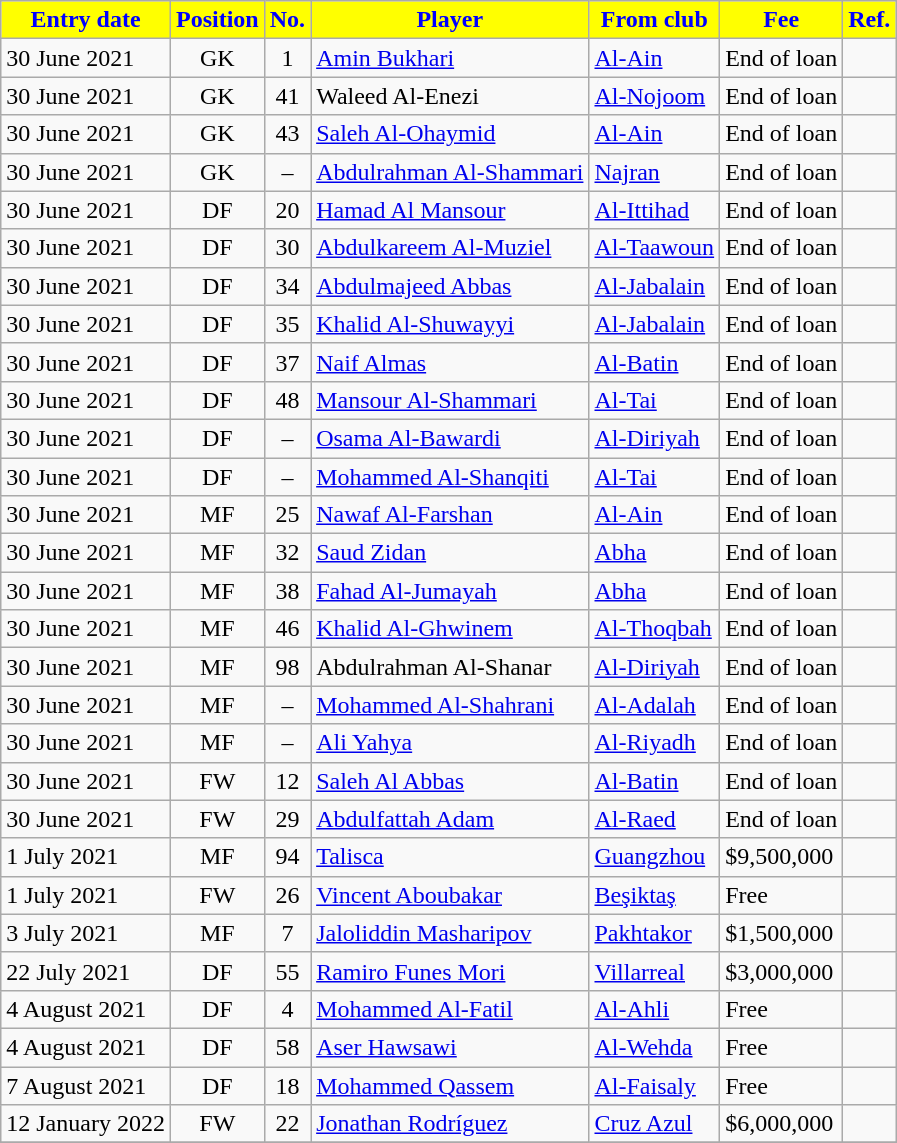<table class="wikitable sortable">
<tr>
<th style="background:yellow; color:blue;"><strong>Entry date</strong></th>
<th style="background:yellow; color:blue;"><strong>Position</strong></th>
<th style="background:yellow; color:blue;"><strong>No.</strong></th>
<th style="background:yellow; color:blue;"><strong>Player</strong></th>
<th style="background:yellow; color:blue;"><strong>From club</strong></th>
<th style="background:yellow; color:blue;"><strong>Fee</strong></th>
<th style="background:yellow; color:blue;"><strong>Ref.</strong></th>
</tr>
<tr>
<td>30 June 2021</td>
<td style="text-align:center;">GK</td>
<td style="text-align:center;">1</td>
<td style="text-align:left;"> <a href='#'>Amin Bukhari</a></td>
<td style="text-align:left;"> <a href='#'>Al-Ain</a></td>
<td>End of loan</td>
<td></td>
</tr>
<tr>
<td>30 June 2021</td>
<td style="text-align:center;">GK</td>
<td style="text-align:center;">41</td>
<td style="text-align:left;"> Waleed Al-Enezi</td>
<td style="text-align:left;"> <a href='#'>Al-Nojoom</a></td>
<td>End of loan</td>
<td></td>
</tr>
<tr>
<td>30 June 2021</td>
<td style="text-align:center;">GK</td>
<td style="text-align:center;">43</td>
<td style="text-align:left;"> <a href='#'>Saleh Al-Ohaymid</a></td>
<td style="text-align:left;"> <a href='#'>Al-Ain</a></td>
<td>End of loan</td>
<td></td>
</tr>
<tr>
<td>30 June 2021</td>
<td style="text-align:center;">GK</td>
<td style="text-align:center;">–</td>
<td style="text-align:left;"> <a href='#'>Abdulrahman Al-Shammari</a></td>
<td style="text-align:left;"> <a href='#'>Najran</a></td>
<td>End of loan</td>
<td></td>
</tr>
<tr>
<td>30 June 2021</td>
<td style="text-align:center;">DF</td>
<td style="text-align:center;">20</td>
<td style="text-align:left;"> <a href='#'>Hamad Al Mansour</a></td>
<td style="text-align:left;"> <a href='#'>Al-Ittihad</a></td>
<td>End of loan</td>
<td></td>
</tr>
<tr>
<td>30 June 2021</td>
<td style="text-align:center;">DF</td>
<td style="text-align:center;">30</td>
<td style="text-align:left;"> <a href='#'>Abdulkareem Al-Muziel</a></td>
<td style="text-align:left;"> <a href='#'>Al-Taawoun</a></td>
<td>End of loan</td>
<td></td>
</tr>
<tr>
<td>30 June 2021</td>
<td style="text-align:center;">DF</td>
<td style="text-align:center;">34</td>
<td style="text-align:left;"> <a href='#'>Abdulmajeed Abbas</a></td>
<td style="text-align:left;"> <a href='#'>Al-Jabalain</a></td>
<td>End of loan</td>
<td></td>
</tr>
<tr>
<td>30 June 2021</td>
<td style="text-align:center;">DF</td>
<td style="text-align:center;">35</td>
<td style="text-align:left;"> <a href='#'>Khalid Al-Shuwayyi</a></td>
<td style="text-align:left;"> <a href='#'>Al-Jabalain</a></td>
<td>End of loan</td>
<td></td>
</tr>
<tr>
<td>30 June 2021</td>
<td style="text-align:center;">DF</td>
<td style="text-align:center;">37</td>
<td style="text-align:left;"> <a href='#'>Naif Almas</a></td>
<td style="text-align:left;"> <a href='#'>Al-Batin</a></td>
<td>End of loan</td>
<td></td>
</tr>
<tr>
<td>30 June 2021</td>
<td style="text-align:center;">DF</td>
<td style="text-align:center;">48</td>
<td style="text-align:left;"> <a href='#'>Mansour Al-Shammari</a></td>
<td style="text-align:left;"> <a href='#'>Al-Tai</a></td>
<td>End of loan</td>
<td></td>
</tr>
<tr>
<td>30 June 2021</td>
<td style="text-align:center;">DF</td>
<td style="text-align:center;">–</td>
<td style="text-align:left;"> <a href='#'>Osama Al-Bawardi</a></td>
<td style="text-align:left;"> <a href='#'>Al-Diriyah</a></td>
<td>End of loan</td>
<td></td>
</tr>
<tr>
<td>30 June 2021</td>
<td style="text-align:center;">DF</td>
<td style="text-align:center;">–</td>
<td style="text-align:left;"> <a href='#'>Mohammed Al-Shanqiti</a></td>
<td style="text-align:left;"> <a href='#'>Al-Tai</a></td>
<td>End of loan</td>
<td></td>
</tr>
<tr>
<td>30 June 2021</td>
<td style="text-align:center;">MF</td>
<td style="text-align:center;">25</td>
<td style="text-align:left;"> <a href='#'>Nawaf Al-Farshan</a></td>
<td style="text-align:left;"> <a href='#'>Al-Ain</a></td>
<td>End of loan</td>
<td></td>
</tr>
<tr>
<td>30 June 2021</td>
<td style="text-align:center;">MF</td>
<td style="text-align:center;">32</td>
<td style="text-align:left;"> <a href='#'>Saud Zidan</a></td>
<td style="text-align:left;"> <a href='#'>Abha</a></td>
<td>End of loan</td>
<td></td>
</tr>
<tr>
<td>30 June 2021</td>
<td style="text-align:center;">MF</td>
<td style="text-align:center;">38</td>
<td style="text-align:left;"> <a href='#'>Fahad Al-Jumayah</a></td>
<td style="text-align:left;"> <a href='#'>Abha</a></td>
<td>End of loan</td>
<td></td>
</tr>
<tr>
<td>30 June 2021</td>
<td style="text-align:center;">MF</td>
<td style="text-align:center;">46</td>
<td style="text-align:left;"> <a href='#'>Khalid Al-Ghwinem</a></td>
<td style="text-align:left;"> <a href='#'>Al-Thoqbah</a></td>
<td>End of loan</td>
<td></td>
</tr>
<tr>
<td>30 June 2021</td>
<td style="text-align:center;">MF</td>
<td style="text-align:center;">98</td>
<td style="text-align:left;"> Abdulrahman Al-Shanar</td>
<td style="text-align:left;"> <a href='#'>Al-Diriyah</a></td>
<td>End of loan</td>
<td></td>
</tr>
<tr>
<td>30 June 2021</td>
<td style="text-align:center;">MF</td>
<td style="text-align:center;">–</td>
<td style="text-align:left;"> <a href='#'>Mohammed Al-Shahrani</a></td>
<td style="text-align:left;"> <a href='#'>Al-Adalah</a></td>
<td>End of loan</td>
<td></td>
</tr>
<tr>
<td>30 June 2021</td>
<td style="text-align:center;">MF</td>
<td style="text-align:center;">–</td>
<td style="text-align:left;"> <a href='#'>Ali Yahya</a></td>
<td style="text-align:left;"> <a href='#'>Al-Riyadh</a></td>
<td>End of loan</td>
<td></td>
</tr>
<tr>
<td>30 June 2021</td>
<td style="text-align:center;">FW</td>
<td style="text-align:center;">12</td>
<td style="text-align:left;"> <a href='#'>Saleh Al Abbas</a></td>
<td style="text-align:left;"> <a href='#'>Al-Batin</a></td>
<td>End of loan</td>
<td></td>
</tr>
<tr>
<td>30 June 2021</td>
<td style="text-align:center;">FW</td>
<td style="text-align:center;">29</td>
<td style="text-align:left;"> <a href='#'>Abdulfattah Adam</a></td>
<td style="text-align:left;"> <a href='#'>Al-Raed</a></td>
<td>End of loan</td>
<td></td>
</tr>
<tr>
<td>1 July 2021</td>
<td style="text-align:center;">MF</td>
<td style="text-align:center;">94</td>
<td style="text-align:left;"> <a href='#'>Talisca</a></td>
<td style="text-align:left;"> <a href='#'>Guangzhou</a></td>
<td>$9,500,000</td>
<td></td>
</tr>
<tr>
<td>1 July 2021</td>
<td style="text-align:center;">FW</td>
<td style="text-align:center;">26</td>
<td style="text-align:left;"> <a href='#'>Vincent Aboubakar</a></td>
<td style="text-align:left;"> <a href='#'>Beşiktaş</a></td>
<td>Free</td>
<td></td>
</tr>
<tr>
<td>3 July 2021</td>
<td style="text-align:center;">MF</td>
<td style="text-align:center;">7</td>
<td style="text-align:left;"> <a href='#'>Jaloliddin Masharipov</a></td>
<td style="text-align:left;"> <a href='#'>Pakhtakor</a></td>
<td>$1,500,000</td>
<td></td>
</tr>
<tr>
<td>22 July 2021</td>
<td style="text-align:center;">DF</td>
<td style="text-align:center;">55</td>
<td style="text-align:left;"> <a href='#'>Ramiro Funes Mori</a></td>
<td style="text-align:left;"> <a href='#'>Villarreal</a></td>
<td>$3,000,000</td>
<td></td>
</tr>
<tr>
<td>4 August 2021</td>
<td style="text-align:center;">DF</td>
<td style="text-align:center;">4</td>
<td style="text-align:left;"> <a href='#'>Mohammed Al-Fatil</a></td>
<td style="text-align:left;"> <a href='#'>Al-Ahli</a></td>
<td>Free</td>
<td></td>
</tr>
<tr>
<td>4 August 2021</td>
<td style="text-align:center;">DF</td>
<td style="text-align:center;">58</td>
<td style="text-align:left;"> <a href='#'>Aser Hawsawi</a></td>
<td style="text-align:left;"> <a href='#'>Al-Wehda</a></td>
<td>Free</td>
<td></td>
</tr>
<tr>
<td>7 August 2021</td>
<td style="text-align:center;">DF</td>
<td style="text-align:center;">18</td>
<td style="text-align:left;"> <a href='#'>Mohammed Qassem</a></td>
<td style="text-align:left;"> <a href='#'>Al-Faisaly</a></td>
<td>Free</td>
<td></td>
</tr>
<tr>
<td>12 January 2022</td>
<td style="text-align:center;">FW</td>
<td style="text-align:center;">22</td>
<td style="text-align:left;"> <a href='#'>Jonathan Rodríguez</a></td>
<td style="text-align:left;"> <a href='#'>Cruz Azul</a></td>
<td>$6,000,000</td>
<td></td>
</tr>
<tr>
</tr>
</table>
